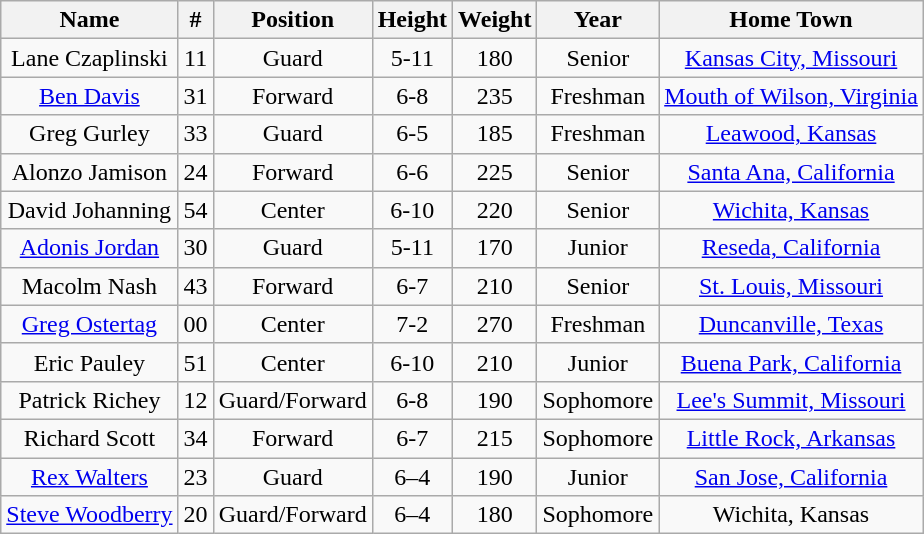<table class="wikitable" style="text-align: center;">
<tr>
<th>Name</th>
<th>#</th>
<th>Position</th>
<th>Height</th>
<th>Weight</th>
<th>Year</th>
<th>Home Town</th>
</tr>
<tr>
<td>Lane Czaplinski</td>
<td>11</td>
<td>Guard</td>
<td>5-11</td>
<td>180</td>
<td>Senior</td>
<td><a href='#'>Kansas City, Missouri</a></td>
</tr>
<tr>
<td><a href='#'>Ben Davis</a></td>
<td>31</td>
<td>Forward</td>
<td>6-8</td>
<td>235</td>
<td>Freshman</td>
<td><a href='#'>Mouth of Wilson, Virginia</a></td>
</tr>
<tr>
<td>Greg Gurley</td>
<td>33</td>
<td>Guard</td>
<td>6-5</td>
<td>185</td>
<td>Freshman</td>
<td><a href='#'>Leawood, Kansas</a></td>
</tr>
<tr>
<td>Alonzo Jamison</td>
<td>24</td>
<td>Forward</td>
<td>6-6</td>
<td>225</td>
<td>Senior</td>
<td><a href='#'>Santa Ana, California</a></td>
</tr>
<tr>
<td>David Johanning</td>
<td>54</td>
<td>Center</td>
<td>6-10</td>
<td>220</td>
<td>Senior</td>
<td><a href='#'>Wichita, Kansas</a></td>
</tr>
<tr>
<td><a href='#'>Adonis Jordan</a></td>
<td>30</td>
<td>Guard</td>
<td>5-11</td>
<td>170</td>
<td>Junior</td>
<td><a href='#'>Reseda, California</a></td>
</tr>
<tr>
<td>Macolm Nash</td>
<td>43</td>
<td>Forward</td>
<td>6-7</td>
<td>210</td>
<td>Senior</td>
<td><a href='#'>St. Louis, Missouri</a></td>
</tr>
<tr>
<td><a href='#'>Greg Ostertag</a></td>
<td>00</td>
<td>Center</td>
<td>7-2</td>
<td>270</td>
<td>Freshman</td>
<td><a href='#'>Duncanville, Texas</a></td>
</tr>
<tr>
<td>Eric Pauley</td>
<td>51</td>
<td>Center</td>
<td>6-10</td>
<td>210</td>
<td>Junior</td>
<td><a href='#'>Buena Park, California</a></td>
</tr>
<tr>
<td>Patrick Richey</td>
<td>12</td>
<td>Guard/Forward</td>
<td>6-8</td>
<td>190</td>
<td>Sophomore</td>
<td><a href='#'>Lee's Summit, Missouri</a></td>
</tr>
<tr>
<td>Richard Scott</td>
<td>34</td>
<td>Forward</td>
<td>6-7</td>
<td>215</td>
<td>Sophomore</td>
<td><a href='#'>Little Rock, Arkansas</a></td>
</tr>
<tr>
<td><a href='#'>Rex Walters</a></td>
<td>23</td>
<td>Guard</td>
<td>6–4</td>
<td>190</td>
<td>Junior</td>
<td><a href='#'>San Jose, California</a></td>
</tr>
<tr>
<td><a href='#'>Steve Woodberry</a></td>
<td>20</td>
<td>Guard/Forward</td>
<td>6–4</td>
<td>180</td>
<td>Sophomore</td>
<td>Wichita, Kansas</td>
</tr>
</table>
